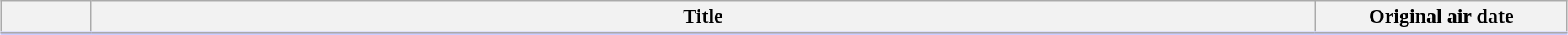<table class="wikitable" style="width:98%; margin:auto; background:#FFF;">
<tr style="border-bottom: 3px solid #CCF;">
<th style="width:4em;"></th>
<th>Title</th>
<th style="width:12em;">Original air date</th>
</tr>
<tr>
</tr>
</table>
